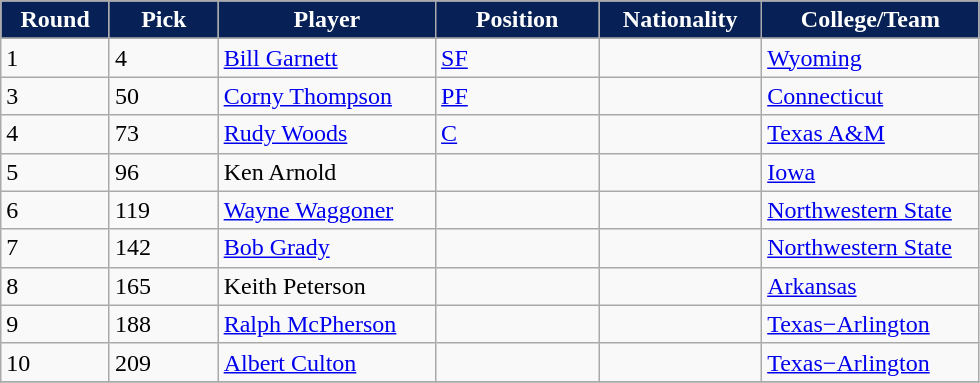<table class="wikitable sortable sortable">
<tr>
<th style="background:#072156; color:white; width:10%;">Round</th>
<th style="background:#072156; color:white; width:10%;">Pick</th>
<th style="background:#072156; color:white; width:20%;">Player</th>
<th style="background:#072156; color:white; width:15%;">Position</th>
<th style="background:#072156; color:white; width:15%;">Nationality</th>
<th style="background:#072156; color:white; width:20%;">College/Team</th>
</tr>
<tr style="text-align: center">
</tr>
<tr>
<td>1</td>
<td>4</td>
<td><a href='#'>Bill Garnett</a></td>
<td><a href='#'>SF</a></td>
<td></td>
<td><a href='#'>Wyoming</a></td>
</tr>
<tr>
<td>3</td>
<td>50</td>
<td><a href='#'>Corny Thompson</a></td>
<td><a href='#'>PF</a></td>
<td></td>
<td><a href='#'>Connecticut</a></td>
</tr>
<tr>
<td>4</td>
<td>73</td>
<td><a href='#'>Rudy Woods</a></td>
<td><a href='#'>C</a></td>
<td></td>
<td><a href='#'>Texas A&M</a></td>
</tr>
<tr>
<td>5</td>
<td>96</td>
<td>Ken Arnold</td>
<td></td>
<td></td>
<td><a href='#'>Iowa</a></td>
</tr>
<tr>
<td>6</td>
<td>119</td>
<td><a href='#'>Wayne Waggoner</a></td>
<td></td>
<td></td>
<td><a href='#'>Northwestern State</a></td>
</tr>
<tr>
<td>7</td>
<td>142</td>
<td><a href='#'>Bob Grady</a></td>
<td></td>
<td></td>
<td><a href='#'>Northwestern State</a></td>
</tr>
<tr>
<td>8</td>
<td>165</td>
<td>Keith Peterson</td>
<td></td>
<td></td>
<td><a href='#'>Arkansas</a></td>
</tr>
<tr>
<td>9</td>
<td>188</td>
<td><a href='#'>Ralph McPherson</a></td>
<td></td>
<td></td>
<td><a href='#'>Texas−Arlington</a></td>
</tr>
<tr>
<td>10</td>
<td>209</td>
<td><a href='#'>Albert Culton</a></td>
<td></td>
<td></td>
<td><a href='#'>Texas−Arlington</a></td>
</tr>
<tr>
</tr>
</table>
